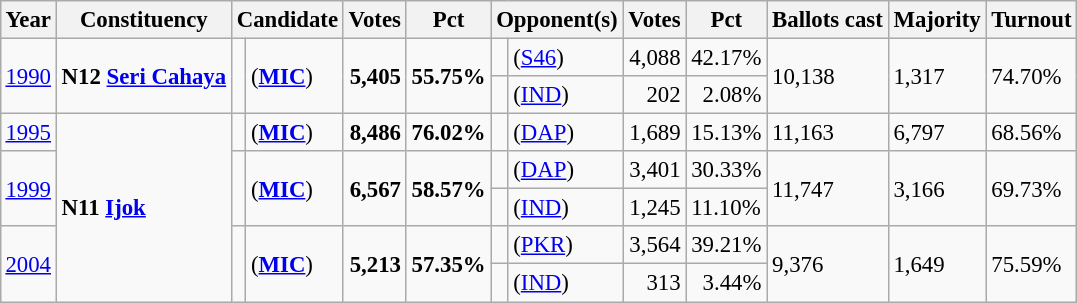<table class="wikitable" style="margin:0.5em ; font-size:95%">
<tr>
<th>Year</th>
<th>Constituency</th>
<th colspan=2>Candidate</th>
<th>Votes</th>
<th>Pct</th>
<th colspan=2>Opponent(s)</th>
<th>Votes</th>
<th>Pct</th>
<th>Ballots cast</th>
<th>Majority</th>
<th>Turnout</th>
</tr>
<tr>
<td rowspan="2"><a href='#'>1990</a></td>
<td rowspan="2"><strong>N12 <a href='#'>Seri Cahaya</a></strong></td>
<td rowspan="2" ></td>
<td rowspan="2"><strong></strong> (<a href='#'><strong>MIC</strong></a>)</td>
<td rowspan="2" align="right"><strong>5,405</strong></td>
<td rowspan="2"><strong>55.75%</strong></td>
<td></td>
<td> (<a href='#'>S46</a>)</td>
<td align="right">4,088</td>
<td>42.17%</td>
<td rowspan="2">10,138</td>
<td rowspan="2">1,317</td>
<td rowspan="2">74.70%</td>
</tr>
<tr>
<td></td>
<td> (<a href='#'>IND</a>)</td>
<td align="right">202</td>
<td align=right>2.08%</td>
</tr>
<tr>
<td><a href='#'>1995</a></td>
<td rowspan=5><strong>N11 <a href='#'>Ijok</a></strong></td>
<td></td>
<td><strong></strong> (<a href='#'><strong>MIC</strong></a>)</td>
<td align="right"><strong>8,486</strong></td>
<td><strong>76.02%</strong></td>
<td></td>
<td> (<a href='#'>DAP</a>)</td>
<td align="right">1,689</td>
<td>15.13%</td>
<td>11,163</td>
<td>6,797</td>
<td>68.56%</td>
</tr>
<tr>
<td rowspan="2"><a href='#'>1999</a></td>
<td rowspan="2" ></td>
<td rowspan="2"><strong></strong> (<a href='#'><strong>MIC</strong></a>)</td>
<td rowspan="2" align="right"><strong>6,567</strong></td>
<td rowspan="2"><strong>58.57%</strong></td>
<td></td>
<td> (<a href='#'>DAP</a>)</td>
<td align=right>3,401</td>
<td>30.33%</td>
<td rowspan="2">11,747</td>
<td rowspan="2">3,166</td>
<td rowspan="2">69.73%</td>
</tr>
<tr>
<td></td>
<td> (<a href='#'>IND</a>)</td>
<td align="right">1,245</td>
<td>11.10%</td>
</tr>
<tr>
<td rowspan="2"><a href='#'>2004</a></td>
<td rowspan="2" ></td>
<td rowspan="2"><strong></strong> (<a href='#'><strong>MIC</strong></a>)</td>
<td rowspan="2" align="right"><strong>5,213</strong></td>
<td rowspan="2"><strong>57.35%</strong></td>
<td></td>
<td> (<a href='#'>PKR</a>)</td>
<td align="right">3,564</td>
<td>39.21%</td>
<td rowspan="2">9,376</td>
<td rowspan="2">1,649</td>
<td rowspan="2">75.59%</td>
</tr>
<tr>
<td></td>
<td> (<a href='#'>IND</a>)</td>
<td align="right">313</td>
<td align=right>3.44%</td>
</tr>
</table>
